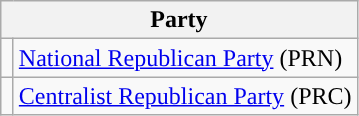<table class="wikitable" style="text-align:left;">
<tr>
<th colspan="2">Party</th>
</tr>
<tr>
<td width="1"></td>
<td><a href='#'>National Republican Party</a> (PRN)</td>
</tr>
<tr>
<td></td>
<td><a href='#'>Centralist Republican Party</a> (PRC)</td>
</tr>
</table>
